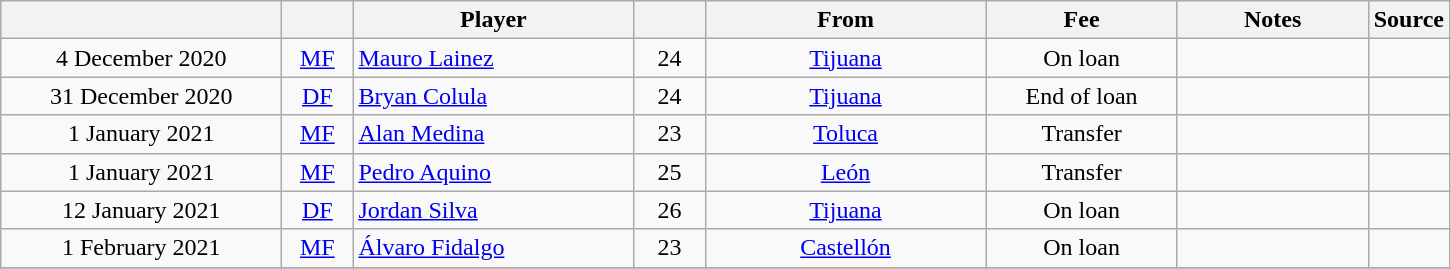<table class="wikitable sortable">
<tr>
<th style="width:180px;"><br></th>
<th style=width:40px;"></th>
<th style="width:180px;">Player</th>
<th style="width:40px;"></th>
<th style="width:180px;">From</th>
<th class="unsortable" style="width:120px;">Fee</th>
<th class="unsortable" style="width:120px;">Notes</th>
<th style="width:20px;">Source</th>
</tr>
<tr>
<td align="center">4 December 2020</td>
<td align="center"><a href='#'>MF</a></td>
<td> <a href='#'>Mauro Lainez</a></td>
<td align="center">24</td>
<td align="center"> <a href='#'>Tijuana</a></td>
<td align="center">On loan</td>
<td align="center"></td>
<td align="center"></td>
</tr>
<tr>
<td align="center">31 December 2020</td>
<td align="center"><a href='#'>DF</a></td>
<td> <a href='#'>Bryan Colula</a></td>
<td align="center">24</td>
<td align="center"> <a href='#'>Tijuana</a></td>
<td align="center">End of loan</td>
<td align="center"></td>
<td align="center"></td>
</tr>
<tr>
<td align="center">1 January 2021</td>
<td align="center"><a href='#'>MF</a></td>
<td> <a href='#'>Alan Medina</a></td>
<td align="center">23</td>
<td align="center"> <a href='#'>Toluca</a></td>
<td align="center">Transfer</td>
<td align="center"></td>
<td align="center"></td>
</tr>
<tr>
<td align="center">1 January 2021</td>
<td align="center"><a href='#'>MF</a></td>
<td> <a href='#'>Pedro Aquino</a></td>
<td align="center">25</td>
<td align="center"> <a href='#'>León</a></td>
<td align="center">Transfer</td>
<td align="center"></td>
<td align="center"></td>
</tr>
<tr>
<td align="center">12 January 2021</td>
<td align="center"><a href='#'>DF</a></td>
<td> <a href='#'>Jordan Silva</a></td>
<td align="center">26</td>
<td align="center"> <a href='#'>Tijuana</a></td>
<td align="center">On loan</td>
<td align="center"></td>
<td align="center"></td>
</tr>
<tr>
<td align="center">1 February 2021</td>
<td align="center"><a href='#'>MF</a></td>
<td> <a href='#'>Álvaro Fidalgo</a></td>
<td align="center">23</td>
<td align="center"> <a href='#'>Castellón</a></td>
<td align="center">On loan</td>
<td align="center"></td>
<td align="center"></td>
</tr>
<tr>
</tr>
</table>
